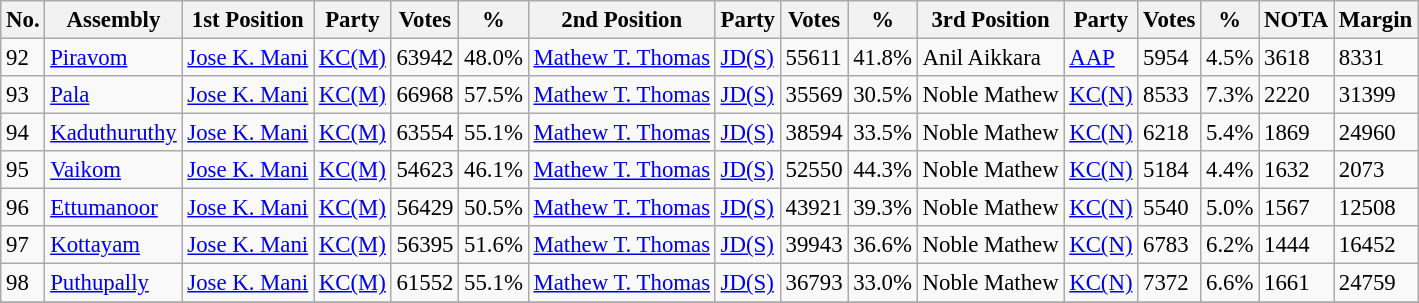<table class="wikitable sortable" style="font-size: 95%;">
<tr>
<th>No.</th>
<th>Assembly</th>
<th>1st Position</th>
<th>Party</th>
<th>Votes</th>
<th>%</th>
<th>2nd Position</th>
<th>Party</th>
<th>Votes</th>
<th>%</th>
<th>3rd Position</th>
<th>Party</th>
<th>Votes</th>
<th>%</th>
<th>NOTA</th>
<th>Margin</th>
</tr>
<tr>
<td>92</td>
<td><a href='#'>Piravom</a></td>
<td><a href='#'>Jose K. Mani</a></td>
<td><a href='#'>KC(M)</a></td>
<td>63942</td>
<td>48.0%</td>
<td><a href='#'>Mathew T. Thomas</a></td>
<td><a href='#'>JD(S)</a></td>
<td>55611</td>
<td>41.8%</td>
<td>Anil Aikkara</td>
<td><a href='#'>AAP</a></td>
<td>5954</td>
<td>4.5%</td>
<td>3618</td>
<td>8331</td>
</tr>
<tr>
<td>93</td>
<td><a href='#'>Pala</a></td>
<td><a href='#'>Jose K. Mani</a></td>
<td><a href='#'>KC(M)</a></td>
<td>66968</td>
<td>57.5%</td>
<td><a href='#'>Mathew T. Thomas</a></td>
<td><a href='#'>JD(S)</a></td>
<td>35569</td>
<td>30.5%</td>
<td>Noble Mathew</td>
<td><a href='#'>KC(N)</a></td>
<td>8533</td>
<td>7.3%</td>
<td>2220</td>
<td>31399</td>
</tr>
<tr>
<td>94</td>
<td><a href='#'>Kaduthuruthy</a></td>
<td><a href='#'>Jose K. Mani</a></td>
<td><a href='#'>KC(M)</a></td>
<td>63554</td>
<td>55.1%</td>
<td><a href='#'>Mathew T. Thomas</a></td>
<td><a href='#'>JD(S)</a></td>
<td>38594</td>
<td>33.5%</td>
<td>Noble Mathew</td>
<td><a href='#'>KC(N)</a></td>
<td>6218</td>
<td>5.4%</td>
<td>1869</td>
<td>24960</td>
</tr>
<tr>
<td>95</td>
<td><a href='#'>Vaikom</a></td>
<td><a href='#'>Jose K. Mani</a></td>
<td><a href='#'>KC(M)</a></td>
<td>54623</td>
<td>46.1%</td>
<td><a href='#'>Mathew T. Thomas</a></td>
<td><a href='#'>JD(S)</a></td>
<td>52550</td>
<td>44.3%</td>
<td>Noble Mathew</td>
<td><a href='#'>KC(N)</a></td>
<td>5184</td>
<td>4.4%</td>
<td>1632</td>
<td>2073</td>
</tr>
<tr>
<td>96</td>
<td><a href='#'>Ettumanoor</a></td>
<td><a href='#'>Jose K. Mani</a></td>
<td><a href='#'>KC(M)</a></td>
<td>56429</td>
<td>50.5%</td>
<td><a href='#'>Mathew T. Thomas</a></td>
<td><a href='#'>JD(S)</a></td>
<td>43921</td>
<td>39.3%</td>
<td>Noble Mathew</td>
<td><a href='#'>KC(N)</a></td>
<td>5540</td>
<td>5.0%</td>
<td>1567</td>
<td>12508</td>
</tr>
<tr>
<td>97</td>
<td><a href='#'>Kottayam</a></td>
<td><a href='#'>Jose K. Mani</a></td>
<td><a href='#'>KC(M)</a></td>
<td>56395</td>
<td>51.6%</td>
<td><a href='#'>Mathew T. Thomas</a></td>
<td><a href='#'>JD(S)</a></td>
<td>39943</td>
<td>36.6%</td>
<td>Noble Mathew</td>
<td><a href='#'>KC(N)</a></td>
<td>6783</td>
<td>6.2%</td>
<td>1444</td>
<td>16452</td>
</tr>
<tr>
<td>98</td>
<td><a href='#'>Puthupally</a></td>
<td><a href='#'>Jose K. Mani</a></td>
<td><a href='#'>KC(M)</a></td>
<td>61552</td>
<td>55.1%</td>
<td><a href='#'>Mathew T. Thomas</a></td>
<td><a href='#'>JD(S)</a></td>
<td>36793</td>
<td>33.0%</td>
<td>Noble Mathew</td>
<td><a href='#'>KC(N)</a></td>
<td>7372</td>
<td>6.6%</td>
<td>1661</td>
<td>24759</td>
</tr>
<tr>
</tr>
<tr>
</tr>
</table>
